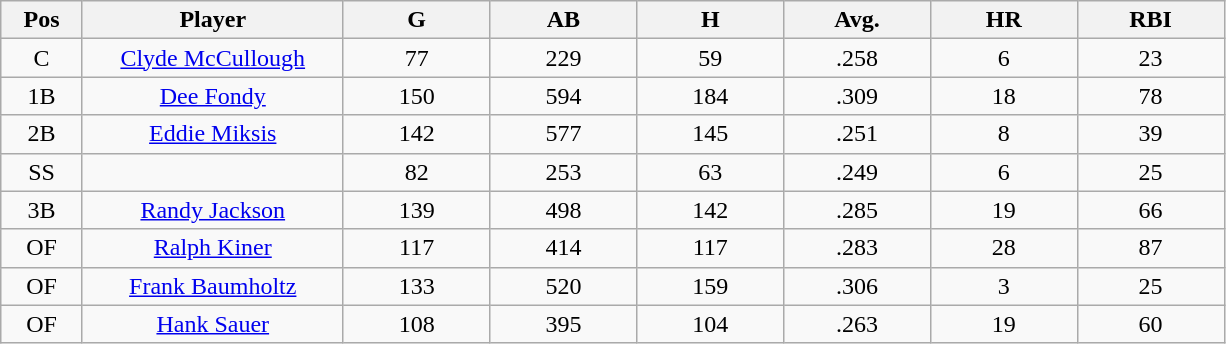<table class="wikitable sortable">
<tr>
<th bgcolor="#DDDDFF" width="5%">Pos</th>
<th bgcolor="#DDDDFF" width="16%">Player</th>
<th bgcolor="#DDDDFF" width="9%">G</th>
<th bgcolor="#DDDDFF" width="9%">AB</th>
<th bgcolor="#DDDDFF" width="9%">H</th>
<th bgcolor="#DDDDFF" width="9%">Avg.</th>
<th bgcolor="#DDDDFF" width="9%">HR</th>
<th bgcolor="#DDDDFF" width="9%">RBI</th>
</tr>
<tr align="center">
<td>C</td>
<td><a href='#'>Clyde McCullough</a></td>
<td>77</td>
<td>229</td>
<td>59</td>
<td>.258</td>
<td>6</td>
<td>23</td>
</tr>
<tr align=center>
<td>1B</td>
<td><a href='#'>Dee Fondy</a></td>
<td>150</td>
<td>594</td>
<td>184</td>
<td>.309</td>
<td>18</td>
<td>78</td>
</tr>
<tr align=center>
<td>2B</td>
<td><a href='#'>Eddie Miksis</a></td>
<td>142</td>
<td>577</td>
<td>145</td>
<td>.251</td>
<td>8</td>
<td>39</td>
</tr>
<tr align=center>
<td>SS</td>
<td></td>
<td>82</td>
<td>253</td>
<td>63</td>
<td>.249</td>
<td>6</td>
<td>25</td>
</tr>
<tr align="center">
<td>3B</td>
<td><a href='#'>Randy Jackson</a></td>
<td>139</td>
<td>498</td>
<td>142</td>
<td>.285</td>
<td>19</td>
<td>66</td>
</tr>
<tr align=center>
<td>OF</td>
<td><a href='#'>Ralph Kiner</a></td>
<td>117</td>
<td>414</td>
<td>117</td>
<td>.283</td>
<td>28</td>
<td>87</td>
</tr>
<tr align=center>
<td>OF</td>
<td><a href='#'>Frank Baumholtz</a></td>
<td>133</td>
<td>520</td>
<td>159</td>
<td>.306</td>
<td>3</td>
<td>25</td>
</tr>
<tr align=center>
<td>OF</td>
<td><a href='#'>Hank Sauer</a></td>
<td>108</td>
<td>395</td>
<td>104</td>
<td>.263</td>
<td>19</td>
<td>60</td>
</tr>
</table>
